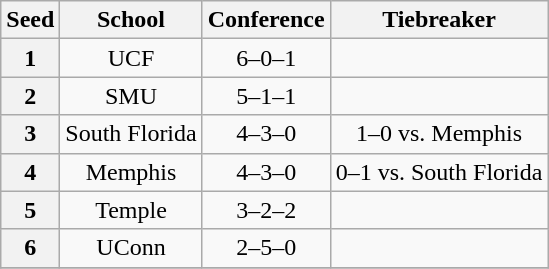<table class="wikitable" style="text-align:center">
<tr>
<th>Seed</th>
<th>School</th>
<th>Conference</th>
<th>Tiebreaker</th>
</tr>
<tr>
<th>1</th>
<td>UCF</td>
<td>6–0–1</td>
<td></td>
</tr>
<tr>
<th>2</th>
<td>SMU</td>
<td>5–1–1</td>
<td></td>
</tr>
<tr>
<th>3</th>
<td>South Florida</td>
<td>4–3–0</td>
<td>1–0 vs. Memphis</td>
</tr>
<tr>
<th>4</th>
<td>Memphis</td>
<td>4–3–0</td>
<td>0–1 vs. South Florida</td>
</tr>
<tr>
<th>5</th>
<td>Temple</td>
<td>3–2–2</td>
<td></td>
</tr>
<tr>
<th>6</th>
<td>UConn</td>
<td>2–5–0</td>
<td></td>
</tr>
<tr>
</tr>
</table>
